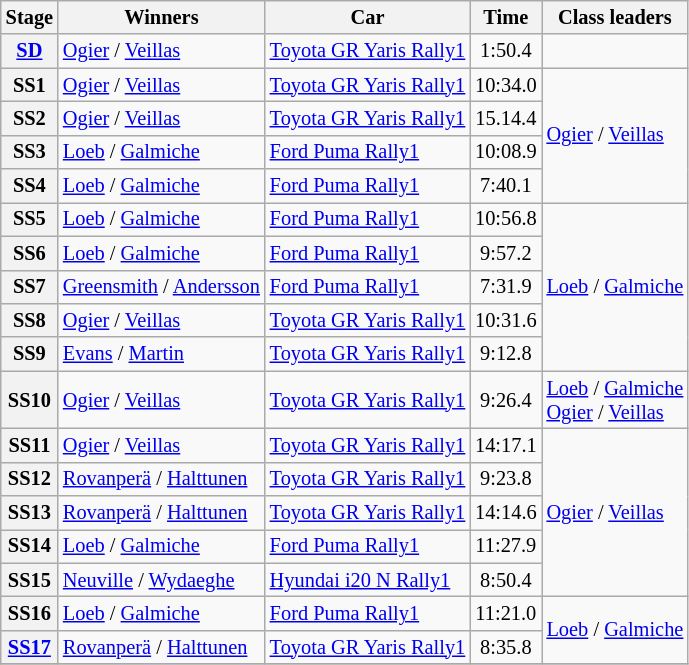<table class="wikitable" style="font-size:85%">
<tr>
<th>Stage</th>
<th>Winners</th>
<th>Car</th>
<th>Time</th>
<th>Class leaders</th>
</tr>
<tr>
<th><a href='#'>SD</a></th>
<td><a href='#'>Ogier</a> / <a href='#'>Veillas</a></td>
<td><a href='#'>Toyota GR Yaris Rally1</a></td>
<td align="center">1:50.4</td>
<td></td>
</tr>
<tr>
<th>SS1</th>
<td><a href='#'>Ogier</a> / <a href='#'>Veillas</a></td>
<td><a href='#'>Toyota GR Yaris Rally1</a></td>
<td align="center">10:34.0</td>
<td rowspan="4" nowrap><a href='#'>Ogier</a> / <a href='#'>Veillas</a></td>
</tr>
<tr>
<th>SS2</th>
<td><a href='#'>Ogier</a> / <a href='#'>Veillas</a></td>
<td><a href='#'>Toyota GR Yaris Rally1</a></td>
<td align="center">15.14.4</td>
</tr>
<tr>
<th>SS3</th>
<td><a href='#'>Loeb</a> / <a href='#'>Galmiche</a></td>
<td><a href='#'>Ford Puma Rally1</a></td>
<td align="center">10:08.9</td>
</tr>
<tr>
<th>SS4</th>
<td><a href='#'>Loeb</a> / <a href='#'>Galmiche</a></td>
<td><a href='#'>Ford Puma Rally1</a></td>
<td align="center">7:40.1</td>
</tr>
<tr>
<th>SS5</th>
<td><a href='#'>Loeb</a> / <a href='#'>Galmiche</a></td>
<td><a href='#'>Ford Puma Rally1</a></td>
<td align="center">10:56.8</td>
<td rowspan="5"><a href='#'>Loeb</a> / <a href='#'>Galmiche</a></td>
</tr>
<tr>
<th>SS6</th>
<td><a href='#'>Loeb</a> / <a href='#'>Galmiche</a></td>
<td><a href='#'>Ford Puma Rally1</a></td>
<td align="center">9:57.2</td>
</tr>
<tr>
<th>SS7</th>
<td><a href='#'>Greensmith</a> / <a href='#'>Andersson</a></td>
<td><a href='#'>Ford Puma Rally1</a></td>
<td align="center">7:31.9</td>
</tr>
<tr>
<th>SS8</th>
<td><a href='#'>Ogier</a> / <a href='#'>Veillas</a></td>
<td><a href='#'>Toyota GR Yaris Rally1</a></td>
<td align="center">10:31.6</td>
</tr>
<tr>
<th>SS9</th>
<td><a href='#'>Evans</a> / <a href='#'>Martin</a></td>
<td><a href='#'>Toyota GR Yaris Rally1</a></td>
<td align="center">9:12.8</td>
</tr>
<tr>
<th>SS10</th>
<td><a href='#'>Ogier</a> / <a href='#'>Veillas</a></td>
<td><a href='#'>Toyota GR Yaris Rally1</a></td>
<td align="center">9:26.4</td>
<td><a href='#'>Loeb</a> / <a href='#'>Galmiche</a><br><a href='#'>Ogier</a> / <a href='#'>Veillas</a></td>
</tr>
<tr>
<th>SS11</th>
<td><a href='#'>Ogier</a> / <a href='#'>Veillas</a></td>
<td><a href='#'>Toyota GR Yaris Rally1</a></td>
<td align="center">14:17.1</td>
<td rowspan="5"><a href='#'>Ogier</a> / <a href='#'>Veillas</a></td>
</tr>
<tr>
<th>SS12</th>
<td><a href='#'>Rovanperä</a> / <a href='#'>Halttunen</a></td>
<td><a href='#'>Toyota GR Yaris Rally1</a></td>
<td align="center">9:23.8</td>
</tr>
<tr>
<th>SS13</th>
<td><a href='#'>Rovanperä</a> / <a href='#'>Halttunen</a></td>
<td><a href='#'>Toyota GR Yaris Rally1</a></td>
<td align="center">14:14.6</td>
</tr>
<tr>
<th>SS14</th>
<td><a href='#'>Loeb</a> / <a href='#'>Galmiche</a></td>
<td><a href='#'>Ford Puma Rally1</a></td>
<td align="center">11:27.9</td>
</tr>
<tr>
<th>SS15</th>
<td><a href='#'>Neuville</a> / <a href='#'>Wydaeghe</a></td>
<td><a href='#'>Hyundai i20 N Rally1</a></td>
<td align="center">8:50.4</td>
</tr>
<tr>
<th>SS16</th>
<td><a href='#'>Loeb</a> / <a href='#'>Galmiche</a></td>
<td><a href='#'>Ford Puma Rally1</a></td>
<td align="center">11:21.0</td>
<td rowspan="2"><a href='#'>Loeb</a> / <a href='#'>Galmiche</a></td>
</tr>
<tr>
<th><a href='#'>SS17</a></th>
<td><a href='#'>Rovanperä</a> / <a href='#'>Halttunen</a></td>
<td><a href='#'>Toyota GR Yaris Rally1</a></td>
<td align="center">8:35.8</td>
</tr>
<tr>
</tr>
</table>
